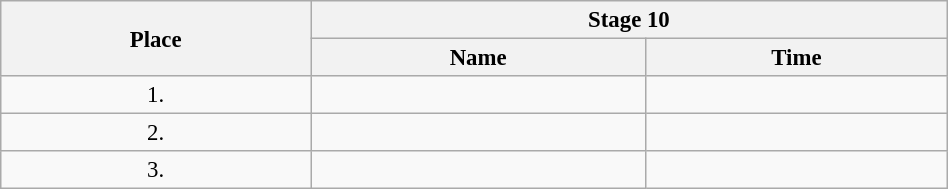<table class=wikitable style="font-size:95%" width="50%">
<tr>
<th rowspan="2">Place</th>
<th colspan="2">Stage 10</th>
</tr>
<tr>
<th>Name</th>
<th>Time</th>
</tr>
<tr>
<td align="center">1.</td>
<td></td>
<td></td>
</tr>
<tr>
<td align="center">2.</td>
<td></td>
<td></td>
</tr>
<tr>
<td align="center">3.</td>
<td></td>
<td></td>
</tr>
</table>
